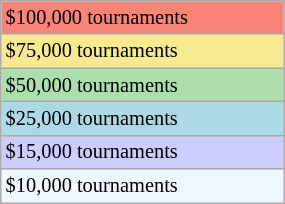<table class="wikitable" style="font-size:85%;" width=15%>
<tr style="background:#f88379;">
<td>$100,000 tournaments</td>
</tr>
<tr style="background:#f7e98e;">
<td>$75,000 tournaments</td>
</tr>
<tr style="background:#addfad;">
<td>$50,000 tournaments</td>
</tr>
<tr style="background:lightblue;">
<td>$25,000 tournaments</td>
</tr>
<tr style="background:#ccccff;">
<td>$15,000 tournaments</td>
</tr>
<tr style="background:#f0f8ff;">
<td>$10,000 tournaments</td>
</tr>
</table>
